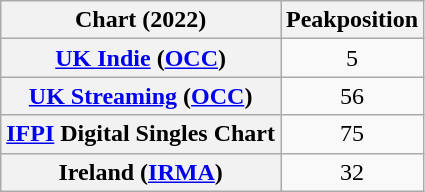<table class="wikitable sortable plainrowheaders" style="text-align:center">
<tr>
<th scope="col">Chart (2022)</th>
<th scope="col">Peakposition</th>
</tr>
<tr>
<th scope="row"><a href='#'>UK Indie</a> (<a href='#'>OCC</a>)</th>
<td>5</td>
</tr>
<tr>
<th scope="row"><a href='#'>UK Streaming</a> (<a href='#'>OCC</a>)</th>
<td>56</td>
</tr>
<tr>
<th scope="row"><a href='#'>IFPI</a> Digital Singles Chart</th>
<td>75</td>
</tr>
<tr>
<th scope="row">Ireland (<a href='#'>IRMA</a>)</th>
<td>32</td>
</tr>
</table>
